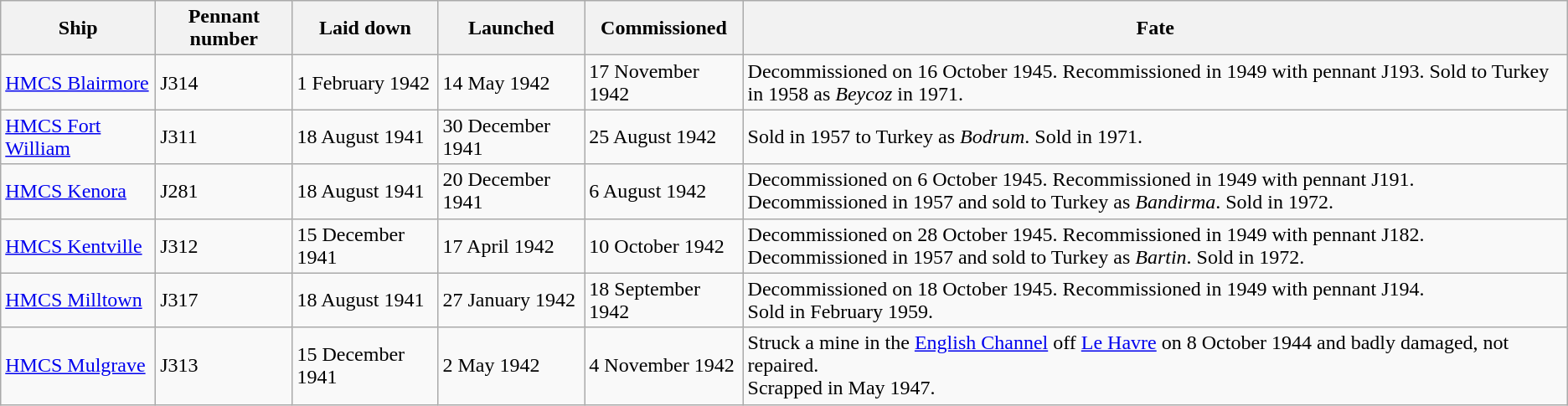<table class="wikitable">
<tr>
<th>Ship</th>
<th>Pennant number</th>
<th>Laid down</th>
<th>Launched</th>
<th>Commissioned</th>
<th>Fate</th>
</tr>
<tr>
<td><a href='#'>HMCS Blairmore</a></td>
<td>J314</td>
<td>1 February 1942</td>
<td>14 May 1942</td>
<td>17 November 1942</td>
<td>Decommissioned on 16 October 1945. Recommissioned in 1949 with pennant J193. Sold to Turkey in 1958 as <em>Beycoz</em> in 1971.</td>
</tr>
<tr>
<td><a href='#'>HMCS Fort William</a></td>
<td>J311</td>
<td>18 August 1941</td>
<td>30 December 1941</td>
<td>25 August 1942</td>
<td>Sold in 1957 to Turkey as <em>Bodrum</em>. Sold in 1971.</td>
</tr>
<tr>
<td><a href='#'>HMCS Kenora</a></td>
<td>J281</td>
<td>18 August 1941</td>
<td>20 December 1941</td>
<td>6 August 1942</td>
<td>Decommissioned on 6 October 1945. Recommissioned in 1949 with pennant J191.<br>Decommissioned in 1957 and sold to Turkey as <em>Bandirma</em>. Sold in 1972.</td>
</tr>
<tr>
<td><a href='#'>HMCS Kentville</a></td>
<td>J312</td>
<td>15 December 1941</td>
<td>17 April 1942</td>
<td>10 October 1942</td>
<td>Decommissioned on 28 October 1945. Recommissioned in 1949 with pennant J182.<br>Decommissioned in 1957 and sold to Turkey as <em>Bartin</em>. Sold in 1972.</td>
</tr>
<tr>
<td><a href='#'>HMCS Milltown</a></td>
<td>J317</td>
<td>18 August 1941</td>
<td>27 January 1942</td>
<td>18 September 1942</td>
<td>Decommissioned on 18 October 1945. Recommissioned in 1949 with pennant J194.<br>Sold in February 1959.</td>
</tr>
<tr>
<td><a href='#'>HMCS Mulgrave</a></td>
<td>J313</td>
<td>15 December 1941</td>
<td>2 May 1942</td>
<td>4 November 1942</td>
<td>Struck a mine in the <a href='#'>English Channel</a> off <a href='#'>Le Havre</a> on 8 October 1944 and badly damaged, not repaired.<br>Scrapped in May 1947.</td>
</tr>
</table>
